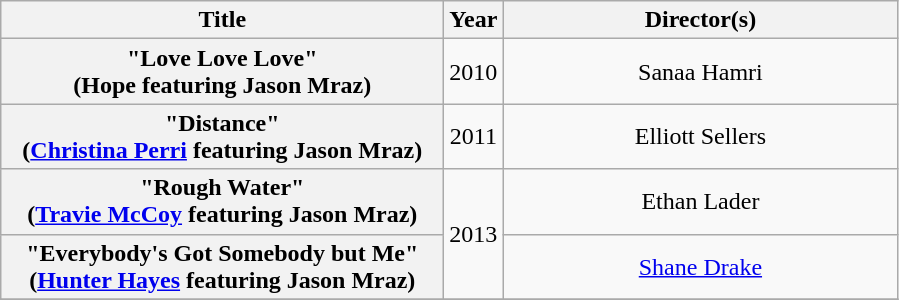<table class="wikitable plainrowheaders" style="text-align:center;">
<tr>
<th scope="col" style="width:18em;">Title</th>
<th scope="col">Year</th>
<th scope="col" style="width:16em;">Director(s)</th>
</tr>
<tr>
<th scope="row">"Love Love Love"<br><span>(Hope featuring Jason Mraz)</span></th>
<td>2010</td>
<td>Sanaa Hamri</td>
</tr>
<tr>
<th scope="row">"Distance"<br><span>(<a href='#'>Christina Perri</a> featuring Jason Mraz)</span></th>
<td>2011</td>
<td>Elliott Sellers</td>
</tr>
<tr>
<th scope="row">"Rough Water"<br><span>(<a href='#'>Travie McCoy</a> featuring Jason Mraz)</span></th>
<td rowspan="2">2013</td>
<td>Ethan Lader</td>
</tr>
<tr>
<th scope="row">"Everybody's Got Somebody but Me"<br><span>(<a href='#'>Hunter Hayes</a> featuring Jason Mraz)</span></th>
<td><a href='#'>Shane Drake</a></td>
</tr>
<tr>
</tr>
</table>
